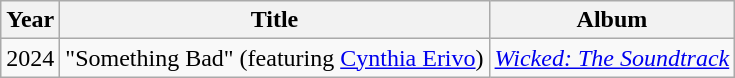<table class="wikitable sortable">
<tr>
<th>Year</th>
<th>Title</th>
<th>Album</th>
</tr>
<tr>
<td>2024</td>
<td>"Something Bad" (featuring <a href='#'>Cynthia Erivo</a>)</td>
<td><em><a href='#'>Wicked: The Soundtrack</a></em></td>
</tr>
</table>
